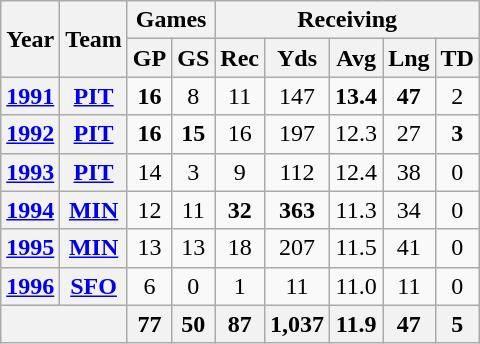<table class="wikitable" style="text-align:center">
<tr>
<th rowspan="2">Year</th>
<th rowspan="2">Team</th>
<th colspan="2">Games</th>
<th colspan="5">Receiving</th>
</tr>
<tr>
<th>GP</th>
<th>GS</th>
<th>Rec</th>
<th>Yds</th>
<th>Avg</th>
<th>Lng</th>
<th>TD</th>
</tr>
<tr>
<th><a href='#'>1991</a></th>
<th><a href='#'>PIT</a></th>
<td><strong>16</strong></td>
<td>8</td>
<td>11</td>
<td>147</td>
<td><strong>13.4</strong></td>
<td><strong>47</strong></td>
<td>2</td>
</tr>
<tr>
<th><a href='#'>1992</a></th>
<th><a href='#'>PIT</a></th>
<td><strong>16</strong></td>
<td><strong>15</strong></td>
<td>16</td>
<td>197</td>
<td>12.3</td>
<td>27</td>
<td><strong>3</strong></td>
</tr>
<tr>
<th><a href='#'>1993</a></th>
<th><a href='#'>PIT</a></th>
<td>14</td>
<td>3</td>
<td>9</td>
<td>112</td>
<td>12.4</td>
<td>38</td>
<td>0</td>
</tr>
<tr>
<th><a href='#'>1994</a></th>
<th><a href='#'>MIN</a></th>
<td>12</td>
<td>11</td>
<td><strong>32</strong></td>
<td><strong>363</strong></td>
<td>11.3</td>
<td>34</td>
<td>0</td>
</tr>
<tr>
<th><a href='#'>1995</a></th>
<th><a href='#'>MIN</a></th>
<td>13</td>
<td>13</td>
<td>18</td>
<td>207</td>
<td>11.5</td>
<td>41</td>
<td>0</td>
</tr>
<tr>
<th><a href='#'>1996</a></th>
<th><a href='#'>SFO</a></th>
<td>6</td>
<td>0</td>
<td>1</td>
<td>11</td>
<td>11.0</td>
<td>11</td>
<td>0</td>
</tr>
<tr>
<th colspan="2"></th>
<th>77</th>
<th>50</th>
<th>87</th>
<th>1,037</th>
<th>11.9</th>
<th>47</th>
<th>5</th>
</tr>
</table>
